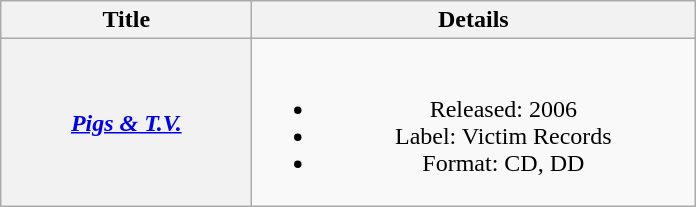<table class="wikitable plainrowheaders" style="text-align:center;">
<tr>
<th scope="col" style="width:10em;">Title</th>
<th scope="col" style="width:18em;">Details</th>
</tr>
<tr>
<th scope="row"><em><a href='#'>Pigs & T.V.</a></em></th>
<td><br><ul><li>Released: 2006</li><li>Label: Victim Records</li><li>Format: CD, DD</li></ul></td>
</tr>
</table>
